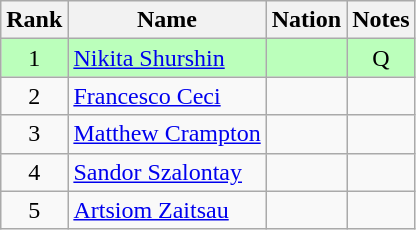<table class="wikitable sortable" style="text-align:center">
<tr>
<th>Rank</th>
<th>Name</th>
<th>Nation</th>
<th>Notes</th>
</tr>
<tr bgcolor=bbffbb>
<td>1</td>
<td align=left><a href='#'>Nikita Shurshin</a></td>
<td align=left></td>
<td>Q</td>
</tr>
<tr>
<td>2</td>
<td align=left><a href='#'>Francesco Ceci</a></td>
<td align=left></td>
<td></td>
</tr>
<tr>
<td>3</td>
<td align=left><a href='#'>Matthew Crampton</a></td>
<td align=left></td>
<td></td>
</tr>
<tr>
<td>4</td>
<td align=left><a href='#'>Sandor Szalontay</a></td>
<td align=left></td>
<td></td>
</tr>
<tr>
<td>5</td>
<td align=left><a href='#'>Artsiom Zaitsau</a></td>
<td align=left></td>
<td></td>
</tr>
</table>
